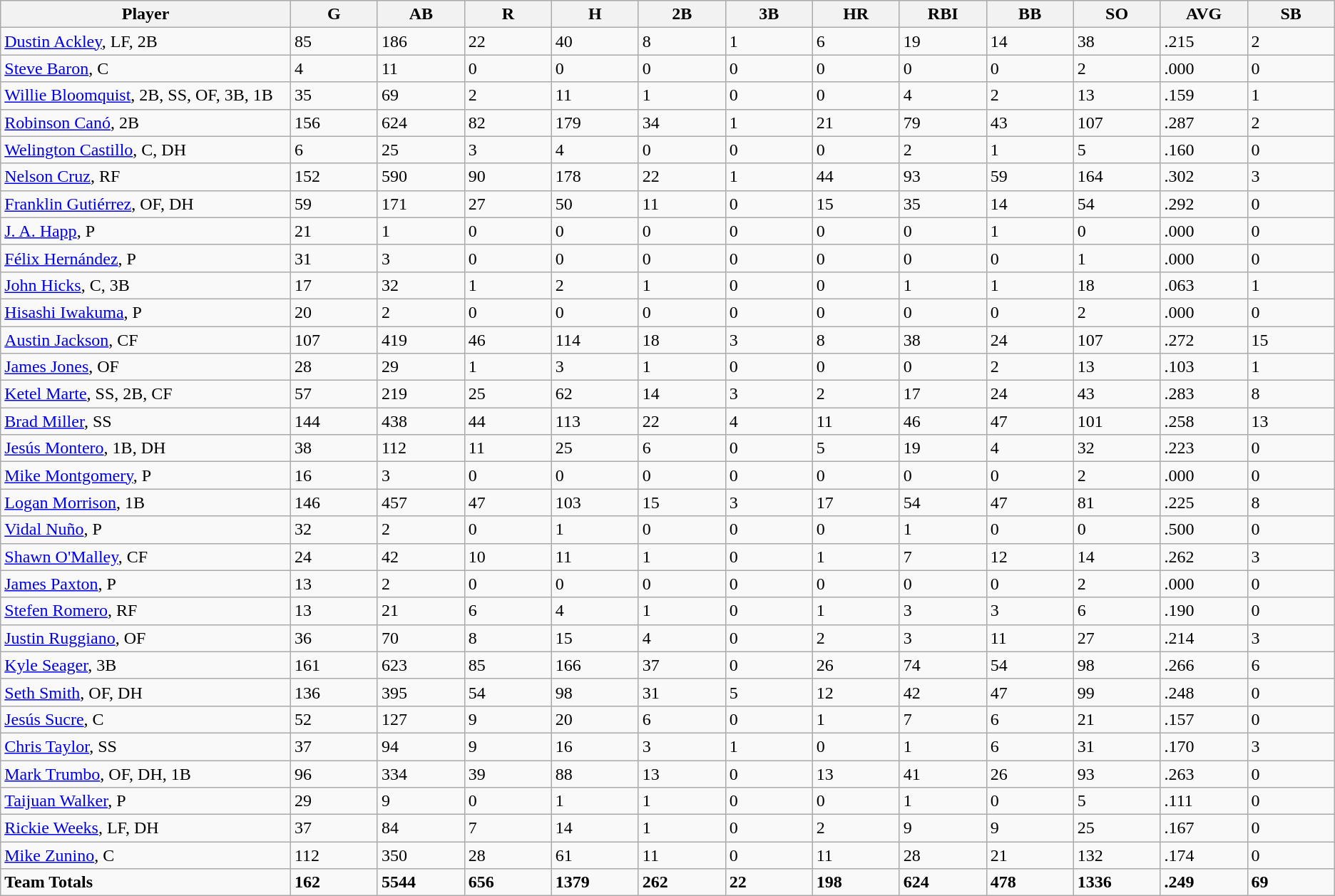<table class="wikitable sortable">
<tr>
<th bgcolor="#DDDDFF" width="20%">Player</th>
<th bgcolor="#DDDDFF" width="6%">G</th>
<th bgcolor="#DDDDFF" width="6%">AB</th>
<th bgcolor="#DDDDFF" width="6%">R</th>
<th bgcolor="#DDDDFF" width="6%">H</th>
<th bgcolor="#DDDDFF" width="6%">2B</th>
<th bgcolor="#DDDDFF" width="6%">3B</th>
<th bgcolor="#DDDDFF" width="6%">HR</th>
<th bgcolor="#DDDDFF" width="6%">RBI</th>
<th bgcolor="#DDDDFF" width="6%">BB</th>
<th bgcolor="#DDDDFF" width="6%">SO</th>
<th bgcolor="#DDDDFF" width="6%">AVG</th>
<th bgcolor="#DDDDFF" width="6%">SB</th>
</tr>
<tr>
<td><a href='#'>Dustin Ackley</a>, LF, 2B</td>
<td>85</td>
<td>186</td>
<td>22</td>
<td>40</td>
<td>8</td>
<td>1</td>
<td>6</td>
<td>19</td>
<td>14</td>
<td>38</td>
<td>.215</td>
<td>2</td>
</tr>
<tr>
<td><a href='#'>Steve Baron</a>, C</td>
<td>4</td>
<td>11</td>
<td>0</td>
<td>0</td>
<td>0</td>
<td>0</td>
<td>0</td>
<td>0</td>
<td>0</td>
<td>2</td>
<td>.000</td>
<td>0</td>
</tr>
<tr>
<td><a href='#'>Willie Bloomquist</a>, 2B, SS, OF, 3B, 1B</td>
<td>35</td>
<td>69</td>
<td>2</td>
<td>11</td>
<td>1</td>
<td>0</td>
<td>0</td>
<td>4</td>
<td>2</td>
<td>13</td>
<td>.159</td>
<td>1</td>
</tr>
<tr>
<td><a href='#'>Robinson Canó</a>, 2B</td>
<td>156</td>
<td>624</td>
<td>82</td>
<td>179</td>
<td>34</td>
<td>1</td>
<td>21</td>
<td>79</td>
<td>43</td>
<td>107</td>
<td>.287</td>
<td>2</td>
</tr>
<tr>
<td><a href='#'>Welington Castillo</a>, C, DH</td>
<td>6</td>
<td>25</td>
<td>3</td>
<td>4</td>
<td>0</td>
<td>0</td>
<td>0</td>
<td>2</td>
<td>1</td>
<td>5</td>
<td>.160</td>
<td>0</td>
</tr>
<tr>
<td><a href='#'>Nelson Cruz</a>, RF</td>
<td>152</td>
<td>590</td>
<td>90</td>
<td>178</td>
<td>22</td>
<td>1</td>
<td>44</td>
<td>93</td>
<td>59</td>
<td>164</td>
<td>.302</td>
<td>3</td>
</tr>
<tr>
<td><a href='#'>Franklin Gutiérrez</a>, OF, DH</td>
<td>59</td>
<td>171</td>
<td>27</td>
<td>50</td>
<td>11</td>
<td>0</td>
<td>15</td>
<td>35</td>
<td>14</td>
<td>54</td>
<td>.292</td>
<td>0</td>
</tr>
<tr>
<td><a href='#'>J. A. Happ</a>, P</td>
<td>21</td>
<td>1</td>
<td>0</td>
<td>0</td>
<td>0</td>
<td>0</td>
<td>0</td>
<td>0</td>
<td>1</td>
<td>0</td>
<td>.000</td>
<td>0</td>
</tr>
<tr>
<td><a href='#'>Félix Hernández</a>, P</td>
<td>31</td>
<td>3</td>
<td>0</td>
<td>0</td>
<td>0</td>
<td>0</td>
<td>0</td>
<td>0</td>
<td>0</td>
<td>1</td>
<td>.000</td>
<td>0</td>
</tr>
<tr>
<td><a href='#'>John Hicks</a>, C, 3B</td>
<td>17</td>
<td>32</td>
<td>1</td>
<td>2</td>
<td>1</td>
<td>0</td>
<td>0</td>
<td>1</td>
<td>1</td>
<td>18</td>
<td>.063</td>
<td>1</td>
</tr>
<tr>
<td><a href='#'>Hisashi Iwakuma</a>, P</td>
<td>20</td>
<td>2</td>
<td>0</td>
<td>0</td>
<td>0</td>
<td>0</td>
<td>0</td>
<td>0</td>
<td>0</td>
<td>2</td>
<td>.000</td>
<td>0</td>
</tr>
<tr>
<td><a href='#'>Austin Jackson</a>, CF</td>
<td>107</td>
<td>419</td>
<td>46</td>
<td>114</td>
<td>18</td>
<td>3</td>
<td>8</td>
<td>38</td>
<td>24</td>
<td>107</td>
<td>.272</td>
<td>15</td>
</tr>
<tr>
<td><a href='#'>James Jones</a>, OF</td>
<td>28</td>
<td>29</td>
<td>1</td>
<td>3</td>
<td>1</td>
<td>0</td>
<td>0</td>
<td>0</td>
<td>2</td>
<td>13</td>
<td>.103</td>
<td>1</td>
</tr>
<tr>
<td><a href='#'>Ketel Marte</a>, SS, 2B, CF</td>
<td>57</td>
<td>219</td>
<td>25</td>
<td>62</td>
<td>14</td>
<td>3</td>
<td>2</td>
<td>17</td>
<td>24</td>
<td>43</td>
<td>.283</td>
<td>8</td>
</tr>
<tr>
<td><a href='#'>Brad Miller</a>, SS</td>
<td>144</td>
<td>438</td>
<td>44</td>
<td>113</td>
<td>22</td>
<td>4</td>
<td>11</td>
<td>46</td>
<td>47</td>
<td>101</td>
<td>.258</td>
<td>13</td>
</tr>
<tr>
<td><a href='#'>Jesús Montero</a>, 1B, DH</td>
<td>38</td>
<td>112</td>
<td>11</td>
<td>25</td>
<td>6</td>
<td>0</td>
<td>5</td>
<td>19</td>
<td>4</td>
<td>32</td>
<td>.223</td>
<td>0</td>
</tr>
<tr>
<td><a href='#'>Mike Montgomery</a>, P</td>
<td>16</td>
<td>3</td>
<td>0</td>
<td>0</td>
<td>0</td>
<td>0</td>
<td>0</td>
<td>0</td>
<td>0</td>
<td>2</td>
<td>.000</td>
<td>0</td>
</tr>
<tr>
<td><a href='#'>Logan Morrison</a>, 1B</td>
<td>146</td>
<td>457</td>
<td>47</td>
<td>103</td>
<td>15</td>
<td>3</td>
<td>17</td>
<td>54</td>
<td>47</td>
<td>81</td>
<td>.225</td>
<td>8</td>
</tr>
<tr>
<td><a href='#'>Vidal Nuño</a>, P</td>
<td>32</td>
<td>2</td>
<td>0</td>
<td>1</td>
<td>0</td>
<td>0</td>
<td>0</td>
<td>1</td>
<td>0</td>
<td>0</td>
<td>.500</td>
<td>0</td>
</tr>
<tr>
<td><a href='#'>Shawn O'Malley</a>, CF</td>
<td>24</td>
<td>42</td>
<td>10</td>
<td>11</td>
<td>1</td>
<td>0</td>
<td>1</td>
<td>7</td>
<td>12</td>
<td>14</td>
<td>.262</td>
<td>3</td>
</tr>
<tr>
<td><a href='#'>James Paxton</a>, P</td>
<td>13</td>
<td>2</td>
<td>0</td>
<td>0</td>
<td>0</td>
<td>0</td>
<td>0</td>
<td>0</td>
<td>0</td>
<td>2</td>
<td>.000</td>
<td>0</td>
</tr>
<tr>
<td><a href='#'>Stefen Romero</a>, RF</td>
<td>13</td>
<td>21</td>
<td>6</td>
<td>4</td>
<td>1</td>
<td>0</td>
<td>1</td>
<td>3</td>
<td>3</td>
<td>6</td>
<td>.190</td>
<td>0</td>
</tr>
<tr>
<td><a href='#'>Justin Ruggiano</a>, OF</td>
<td>36</td>
<td>70</td>
<td>8</td>
<td>15</td>
<td>4</td>
<td>0</td>
<td>2</td>
<td>3</td>
<td>11</td>
<td>27</td>
<td>.214</td>
<td>3</td>
</tr>
<tr>
<td><a href='#'>Kyle Seager</a>, 3B</td>
<td>161</td>
<td>623</td>
<td>85</td>
<td>166</td>
<td>37</td>
<td>0</td>
<td>26</td>
<td>74</td>
<td>54</td>
<td>98</td>
<td>.266</td>
<td>6</td>
</tr>
<tr>
<td><a href='#'>Seth Smith</a>, OF, DH</td>
<td>136</td>
<td>395</td>
<td>54</td>
<td>98</td>
<td>31</td>
<td>5</td>
<td>12</td>
<td>42</td>
<td>47</td>
<td>99</td>
<td>.248</td>
<td>0</td>
</tr>
<tr>
<td><a href='#'>Jesús Sucre</a>, C</td>
<td>52</td>
<td>127</td>
<td>9</td>
<td>20</td>
<td>6</td>
<td>0</td>
<td>1</td>
<td>7</td>
<td>6</td>
<td>21</td>
<td>.157</td>
<td>0</td>
</tr>
<tr>
<td><a href='#'>Chris Taylor</a>, SS</td>
<td>37</td>
<td>94</td>
<td>9</td>
<td>16</td>
<td>3</td>
<td>1</td>
<td>0</td>
<td>1</td>
<td>6</td>
<td>31</td>
<td>.170</td>
<td>3</td>
</tr>
<tr>
<td><a href='#'>Mark Trumbo</a>, OF, DH, 1B</td>
<td>96</td>
<td>334</td>
<td>39</td>
<td>88</td>
<td>13</td>
<td>0</td>
<td>13</td>
<td>41</td>
<td>26</td>
<td>93</td>
<td>.263</td>
<td>0</td>
</tr>
<tr>
<td><a href='#'>Taijuan Walker</a>, P</td>
<td>29</td>
<td>9</td>
<td>0</td>
<td>1</td>
<td>1</td>
<td>0</td>
<td>0</td>
<td>1</td>
<td>0</td>
<td>5</td>
<td>.111</td>
<td>0</td>
</tr>
<tr>
<td><a href='#'>Rickie Weeks</a>, LF, DH</td>
<td>37</td>
<td>84</td>
<td>7</td>
<td>14</td>
<td>1</td>
<td>0</td>
<td>2</td>
<td>9</td>
<td>9</td>
<td>25</td>
<td>.167</td>
<td>0</td>
</tr>
<tr>
<td><a href='#'>Mike Zunino</a>, C</td>
<td>112</td>
<td>350</td>
<td>28</td>
<td>61</td>
<td>11</td>
<td>0</td>
<td>11</td>
<td>28</td>
<td>21</td>
<td>132</td>
<td>.174</td>
<td>0</td>
</tr>
<tr>
<td><strong>Team Totals</strong></td>
<td><strong>162</strong></td>
<td><strong>5544</strong></td>
<td><strong>656</strong></td>
<td><strong>1379</strong></td>
<td><strong>262</strong></td>
<td><strong>22</strong></td>
<td><strong>198</strong></td>
<td><strong>624</strong></td>
<td><strong>478</strong></td>
<td><strong>1336</strong></td>
<td><strong>.249</strong></td>
<td><strong>69</strong></td>
</tr>
</table>
